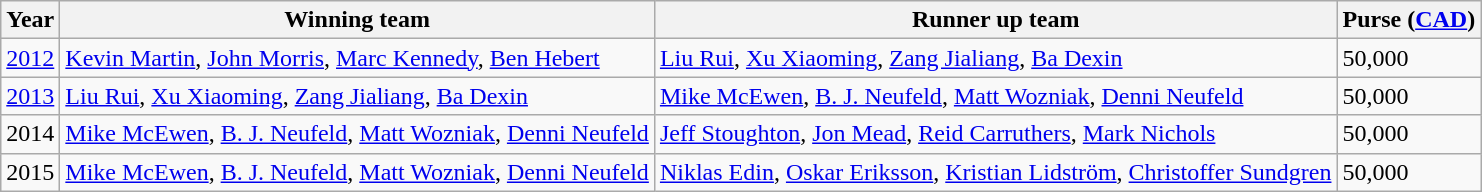<table class="wikitable">
<tr>
<th>Year</th>
<th>Winning team</th>
<th>Runner up team</th>
<th>Purse (<a href='#'>CAD</a>)</th>
</tr>
<tr>
<td><a href='#'>2012</a></td>
<td> <a href='#'>Kevin Martin</a>, <a href='#'>John Morris</a>, <a href='#'>Marc Kennedy</a>, <a href='#'>Ben Hebert</a></td>
<td> <a href='#'>Liu Rui</a>, <a href='#'>Xu Xiaoming</a>, <a href='#'>Zang Jialiang</a>, <a href='#'>Ba Dexin</a></td>
<td>50,000</td>
</tr>
<tr>
<td><a href='#'>2013</a></td>
<td> <a href='#'>Liu Rui</a>, <a href='#'>Xu Xiaoming</a>, <a href='#'>Zang Jialiang</a>, <a href='#'>Ba Dexin</a></td>
<td> <a href='#'>Mike McEwen</a>, <a href='#'>B. J. Neufeld</a>, <a href='#'>Matt Wozniak</a>,  <a href='#'>Denni Neufeld</a></td>
<td>50,000</td>
</tr>
<tr>
<td>2014</td>
<td> <a href='#'>Mike McEwen</a>, <a href='#'>B. J. Neufeld</a>, <a href='#'>Matt Wozniak</a>,  <a href='#'>Denni Neufeld</a></td>
<td> <a href='#'>Jeff Stoughton</a>, <a href='#'>Jon Mead</a>, <a href='#'>Reid Carruthers</a>, <a href='#'>Mark Nichols</a></td>
<td>50,000</td>
</tr>
<tr>
<td>2015</td>
<td> <a href='#'>Mike McEwen</a>, <a href='#'>B. J. Neufeld</a>, <a href='#'>Matt Wozniak</a>,  <a href='#'>Denni Neufeld</a></td>
<td> <a href='#'>Niklas Edin</a>, <a href='#'>Oskar Eriksson</a>, <a href='#'>Kristian Lidström</a>, <a href='#'>Christoffer Sundgren</a></td>
<td>50,000</td>
</tr>
</table>
